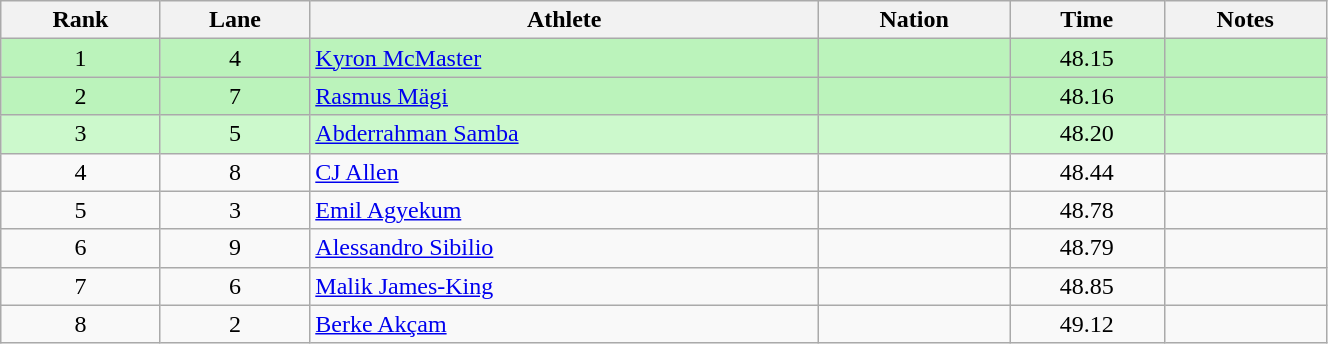<table class="wikitable sortable" style="text-align:center;width: 70%;">
<tr>
<th>Rank</th>
<th>Lane</th>
<th>Athlete</th>
<th>Nation</th>
<th>Time</th>
<th>Notes</th>
</tr>
<tr bgcolor=bbf3bb>
<td>1</td>
<td>4</td>
<td align=left><a href='#'>Kyron McMaster</a></td>
<td align=left></td>
<td>48.15</td>
<td></td>
</tr>
<tr bgcolor=bbf3bb>
<td>2</td>
<td>7</td>
<td align=left><a href='#'>Rasmus Mägi</a></td>
<td align=left></td>
<td>48.16</td>
<td></td>
</tr>
<tr bgcolor=ccf9cc>
<td>3</td>
<td>5</td>
<td align=left><a href='#'>Abderrahman Samba</a></td>
<td align=left></td>
<td>48.20</td>
<td></td>
</tr>
<tr>
<td>4</td>
<td>8</td>
<td align=left><a href='#'>CJ Allen</a></td>
<td align=left></td>
<td>48.44</td>
<td></td>
</tr>
<tr>
<td>5</td>
<td>3</td>
<td align=left><a href='#'>Emil Agyekum</a></td>
<td align=left></td>
<td>48.78</td>
<td></td>
</tr>
<tr>
<td>6</td>
<td>9</td>
<td align=left><a href='#'>Alessandro Sibilio</a></td>
<td align=left></td>
<td>48.79</td>
<td></td>
</tr>
<tr>
<td>7</td>
<td>6</td>
<td align=left><a href='#'>Malik James-King</a></td>
<td align=left></td>
<td>48.85</td>
<td></td>
</tr>
<tr>
<td>8</td>
<td>2</td>
<td align=left><a href='#'>Berke Akçam</a></td>
<td align=left></td>
<td>49.12</td>
<td></td>
</tr>
</table>
